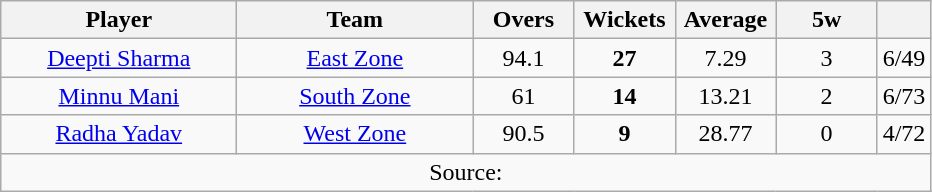<table class="wikitable" style="text-align:center">
<tr>
<th width="150">Player</th>
<th width="150">Team</th>
<th width="60">Overs</th>
<th width="60">Wickets</th>
<th width="60">Average</th>
<th width="60">5w</th>
<th></th>
</tr>
<tr>
<td><a href='#'>Deepti Sharma</a></td>
<td><a href='#'>East Zone</a></td>
<td>94.1</td>
<td><strong>27</strong></td>
<td>7.29</td>
<td>3</td>
<td>6/49</td>
</tr>
<tr>
<td><a href='#'>Minnu Mani</a></td>
<td><a href='#'>South Zone</a></td>
<td>61</td>
<td><strong>14</strong></td>
<td>13.21</td>
<td>2</td>
<td>6/73</td>
</tr>
<tr>
<td><a href='#'>Radha Yadav</a></td>
<td><a href='#'>West Zone</a></td>
<td>90.5</td>
<td><strong>9</strong></td>
<td>28.77</td>
<td>0</td>
<td>4/72</td>
</tr>
<tr>
<td colspan="7">Source: </td>
</tr>
</table>
